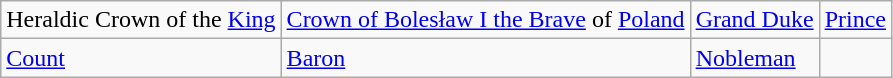<table class="wikitable">
<tr>
<td> Heraldic Crown of the <a href='#'>King</a></td>
<td> <a href='#'>Crown of Bolesław I the Brave</a> of <a href='#'>Poland</a></td>
<td> <a href='#'>Grand Duke</a></td>
<td> <a href='#'>Prince</a></td>
</tr>
<tr>
<td> <a href='#'>Count</a></td>
<td> <a href='#'>Baron</a></td>
<td> <a href='#'>Nobleman</a></td>
</tr>
</table>
